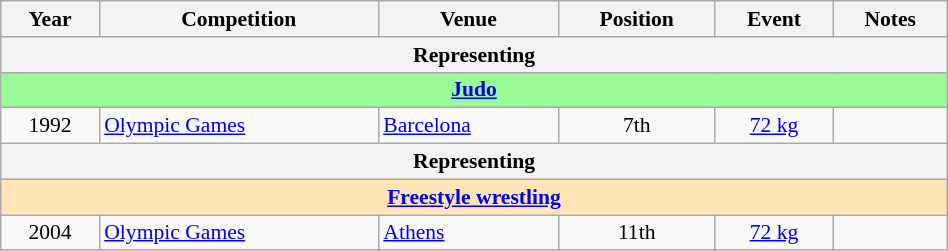<table class="wikitable" width=50% style="font-size:90%; text-align:center;">
<tr>
<th>Year</th>
<th>Competition</th>
<th>Venue</th>
<th>Position</th>
<th>Event</th>
<th>Notes</th>
</tr>
<tr>
<th colspan="6">Representing </th>
</tr>
<tr>
<td colspan="6" style="background:Palegreen;"><strong><a href='#'>Judo</a></strong></td>
</tr>
<tr>
<td>1992</td>
<td align=left><a href='#'>Olympic Games</a></td>
<td align=left> <a href='#'>Barcelona</a></td>
<td>7th</td>
<td><a href='#'>72 kg</a></td>
<td></td>
</tr>
<tr>
<th colspan="6">Representing </th>
</tr>
<tr>
<td colspan="6" style="background:Moccasin;"><strong><a href='#'>Freestyle wrestling</a></strong></td>
</tr>
<tr>
<td>2004</td>
<td align=left><a href='#'>Olympic Games</a></td>
<td align=left> <a href='#'>Athens</a></td>
<td>11th</td>
<td><a href='#'>72 kg</a></td>
<td></td>
</tr>
</table>
